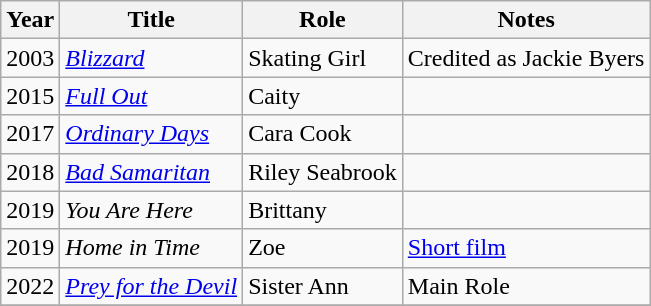<table class="wikitable sortable">
<tr>
<th>Year</th>
<th>Title</th>
<th>Role</th>
<th class = "unsortable">Notes</th>
</tr>
<tr>
<td>2003</td>
<td><em><a href='#'>Blizzard</a></em></td>
<td>Skating Girl</td>
<td>Credited as Jackie Byers</td>
</tr>
<tr>
<td>2015</td>
<td><em><a href='#'>Full Out</a></em></td>
<td>Caity</td>
<td></td>
</tr>
<tr>
<td>2017</td>
<td><em><a href='#'>Ordinary Days</a></em></td>
<td>Cara Cook</td>
<td></td>
</tr>
<tr>
<td>2018</td>
<td><em><a href='#'>Bad Samaritan</a></em></td>
<td>Riley Seabrook</td>
<td></td>
</tr>
<tr>
<td>2019</td>
<td><em>You Are Here</em></td>
<td>Brittany</td>
<td></td>
</tr>
<tr>
<td>2019</td>
<td><em>Home in Time</em></td>
<td>Zoe</td>
<td><a href='#'>Short film</a></td>
</tr>
<tr>
<td>2022</td>
<td><em><a href='#'>Prey for the Devil</a></em></td>
<td>Sister Ann</td>
<td>Main Role</td>
</tr>
<tr>
</tr>
</table>
